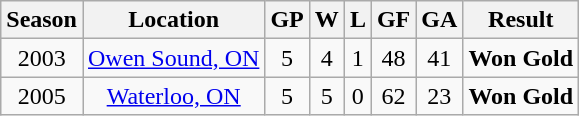<table class="wikitable">
<tr>
<th>Season</th>
<th>Location</th>
<th>GP</th>
<th>W</th>
<th>L</th>
<th>GF</th>
<th>GA</th>
<th>Result</th>
</tr>
<tr align="center">
<td>2003</td>
<td><a href='#'>Owen Sound, ON</a></td>
<td>5</td>
<td>4</td>
<td>1</td>
<td>48</td>
<td>41</td>
<td><strong>Won Gold</strong></td>
</tr>
<tr align="center">
<td>2005</td>
<td><a href='#'>Waterloo, ON</a></td>
<td>5</td>
<td>5</td>
<td>0</td>
<td>62</td>
<td>23</td>
<td><strong>Won Gold</strong></td>
</tr>
</table>
